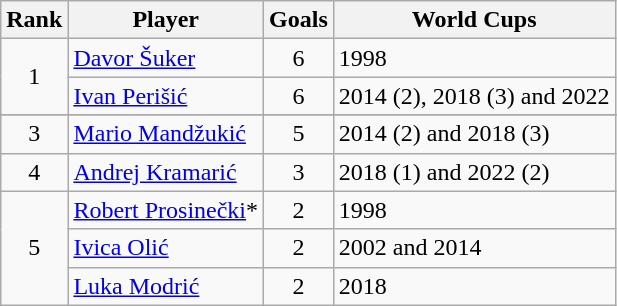<table class="wikitable sortable" style="text-align: left;">
<tr>
<th>Rank</th>
<th>Player</th>
<th>Goals</th>
<th>World Cups</th>
</tr>
<tr>
<td rowspan=2 align=center>1</td>
<td><a href='#'>Davor Šuker</a></td>
<td align=center>6</td>
<td>1998</td>
</tr>
<tr>
<td><a href='#'>Ivan Perišić</a></td>
<td align=center>6</td>
<td>2014 (2), 2018 (3) and 2022</td>
</tr>
<tr>
</tr>
<tr>
<td align=center>3</td>
<td><a href='#'>Mario Mandžukić</a></td>
<td align=center>5</td>
<td>2014 (2) and 2018 (3)</td>
</tr>
<tr>
<td align=center>4</td>
<td><a href='#'>Andrej Kramarić</a></td>
<td align=center>3</td>
<td>2018 (1) and 2022 (2)</td>
</tr>
<tr>
<td rowspan=3 align=center>5</td>
<td><a href='#'>Robert Prosinečki</a>*</td>
<td align=center>2</td>
<td>1998</td>
</tr>
<tr>
<td><a href='#'>Ivica Olić</a></td>
<td align=center>2</td>
<td>2002 and 2014</td>
</tr>
<tr>
<td><a href='#'>Luka Modrić</a></td>
<td align=center>2</td>
<td>2018</td>
</tr>
</table>
